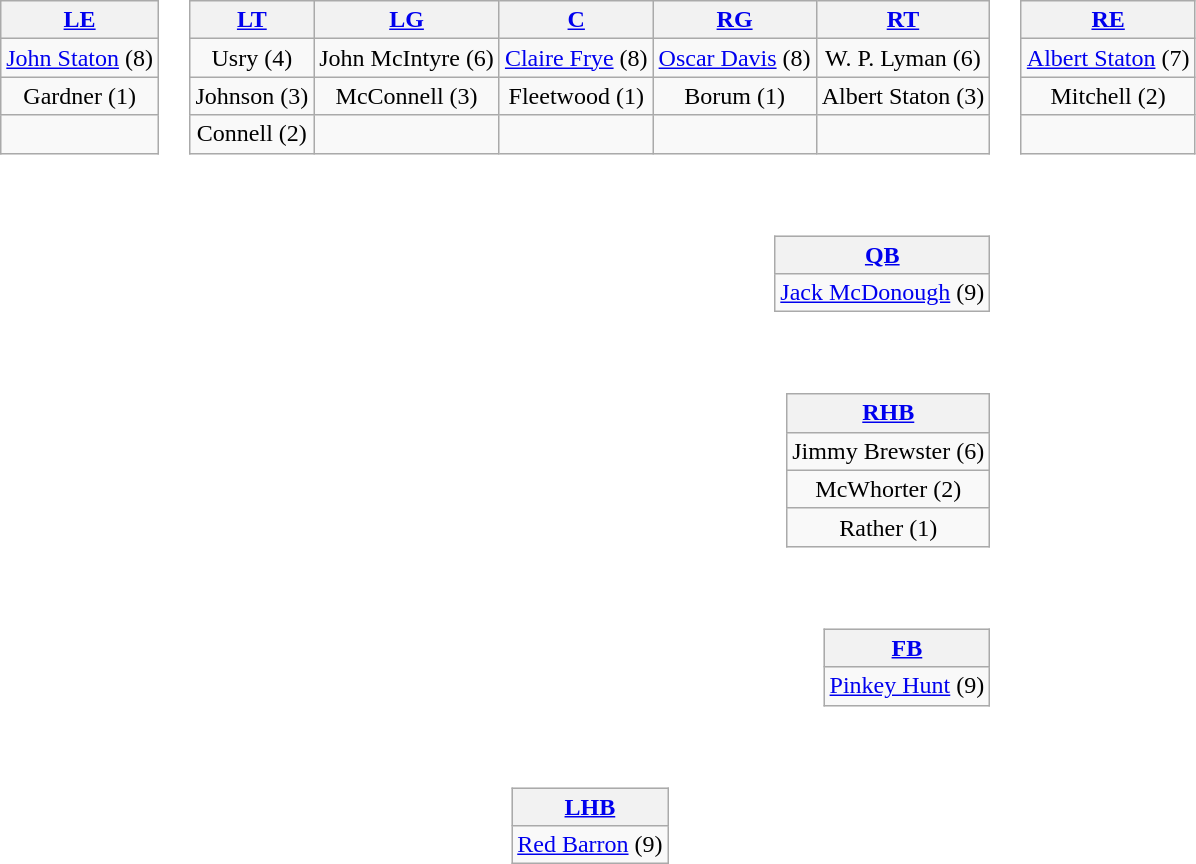<table>
<tr>
<td style="text-align:center;"><br><table style="width:100%">
<tr>
<td align="left"><br><table class="wikitable" style="text-align:center">
<tr>
<th><a href='#'>LE</a></th>
</tr>
<tr>
<td><a href='#'>John Staton</a> (8)</td>
</tr>
<tr>
<td>Gardner (1)</td>
</tr>
<tr>
<td> </td>
</tr>
</table>
</td>
<td><br><table class="wikitable" style="text-align:center">
<tr>
<th><a href='#'>LT</a></th>
<th><a href='#'>LG</a></th>
<th><a href='#'>C</a></th>
<th><a href='#'>RG</a></th>
<th><a href='#'>RT</a></th>
</tr>
<tr>
<td>Usry (4)</td>
<td>John McIntyre (6)</td>
<td><a href='#'>Claire Frye</a> (8)</td>
<td><a href='#'>Oscar Davis</a> (8)</td>
<td>W. P. Lyman (6)</td>
</tr>
<tr>
<td>Johnson (3)</td>
<td>McConnell (3)</td>
<td>Fleetwood (1)</td>
<td>Borum (1)</td>
<td>Albert Staton (3)</td>
</tr>
<tr>
<td>Connell (2)</td>
<td></td>
<td></td>
<td></td>
<td></td>
</tr>
</table>
</td>
<td><br><table class="wikitable" style="text-align:center">
<tr>
<th><a href='#'>RE</a></th>
</tr>
<tr>
<td><a href='#'>Albert Staton</a> (7)</td>
</tr>
<tr>
<td>Mitchell (2)</td>
</tr>
<tr>
<td> </td>
</tr>
</table>
</td>
</tr>
<tr>
<td></td>
<td align="right"><br><table class="wikitable" style="text-align:center">
<tr>
<th><a href='#'>QB</a></th>
</tr>
<tr>
<td><a href='#'>Jack McDonough</a> (9)</td>
</tr>
</table>
</td>
</tr>
<tr>
<td></td>
<td align="right"><br><table class="wikitable" style="text-align:center">
<tr>
<th><a href='#'>RHB</a></th>
</tr>
<tr>
<td>Jimmy Brewster (6)</td>
</tr>
<tr>
<td>McWhorter (2)</td>
</tr>
<tr>
<td>Rather (1)</td>
</tr>
</table>
</td>
</tr>
<tr>
<td></td>
<td align="right"><br><table class="wikitable" style="text-align:center">
<tr>
<th><a href='#'>FB</a></th>
</tr>
<tr>
<td><a href='#'>Pinkey Hunt</a> (9)</td>
</tr>
</table>
</td>
</tr>
<tr>
<td></td>
<td align="center"><br><table class="wikitable" style="text-align:center">
<tr>
<th><a href='#'>LHB</a></th>
</tr>
<tr>
<td><a href='#'>Red Barron</a> (9)</td>
</tr>
</table>
</td>
</tr>
<tr>
<td style="height:3em"></td>
</tr>
<tr>
<td style="text-align:center;"></td>
</tr>
</table>
</td>
</tr>
</table>
